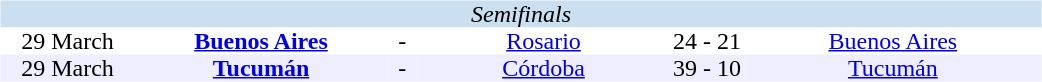<table width=700>
<tr>
<td width=700 valign="top"><br><table border=0 cellspacing=0 cellpadding=0 style="font-size: 100%; border-collapse: collapse;" width=100%>
<tr bgcolor="#CADFF0">
<td style="font-size:100%"; align="center" colspan="6"><em>Semifinals</em></td>
</tr>
<tr align=center bgcolor=#FFFFFF>
<td width=90>29 March</td>
<td width=170><strong><a href='#'>Buenos Aires</a></strong></td>
<td width=20>-</td>
<td width=170><a href='#'>Rosario</a></td>
<td width=50>24 - 21</td>
<td width=200><a href='#'>Buenos Aires</a></td>
</tr>
<tr align=center bgcolor=#EEEEFF>
<td width=90>29 March</td>
<td width=170><strong><a href='#'>Tucumán</a></strong></td>
<td width=20>-</td>
<td width=170><a href='#'>Córdoba</a></td>
<td width=50>39 - 10</td>
<td width=200><a href='#'>Tucumán</a></td>
</tr>
</table>
</td>
</tr>
</table>
